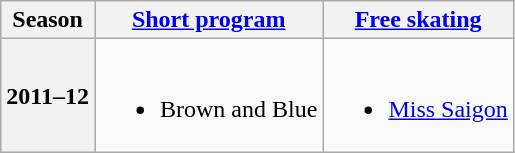<table class=wikitable style=text-align:center>
<tr>
<th>Season</th>
<th><a href='#'>Short program</a></th>
<th><a href='#'>Free skating</a></th>
</tr>
<tr>
<th>2011–12 <br> </th>
<td><br><ul><li>Brown and Blue <br></li></ul></td>
<td><br><ul><li><a href='#'>Miss Saigon</a> <br></li></ul></td>
</tr>
</table>
